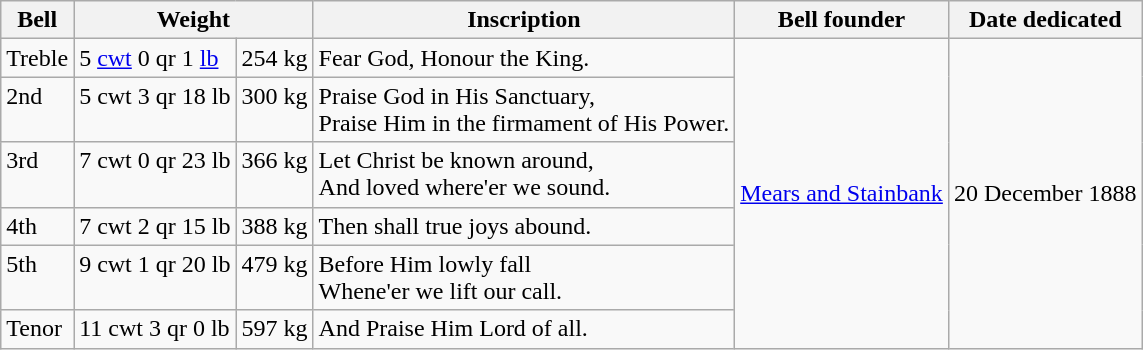<table class="wikitable">
<tr>
<th>Bell</th>
<th colspan="2">Weight</th>
<th>Inscription</th>
<th>Bell founder</th>
<th>Date dedicated</th>
</tr>
<tr>
<td>Treble</td>
<td>5 <a href='#'>cwt</a> 0 qr 1 <a href='#'>lb</a></td>
<td>254 kg</td>
<td>Fear God, Honour the King.</td>
<td rowspan="6"><a href='#'>Mears and Stainbank</a></td>
<td rowspan="6">20 December 1888</td>
</tr>
<tr>
<td valign="top">2nd</td>
<td valign="top">5 cwt 3 qr 18 lb</td>
<td valign="top">300 kg</td>
<td>Praise God in His Sanctuary,<br>Praise Him in the firmament of His Power.</td>
</tr>
<tr>
<td valign="top">3rd</td>
<td valign="top">7 cwt 0 qr 23 lb</td>
<td valign="top">366 kg</td>
<td>Let Christ be known around,<br>And loved where'er we sound.</td>
</tr>
<tr>
<td>4th</td>
<td>7 cwt 2 qr 15 lb</td>
<td>388 kg</td>
<td>Then shall true joys abound.</td>
</tr>
<tr>
<td valign="top">5th</td>
<td valign="top">9 cwt 1 qr 20 lb</td>
<td valign="top">479 kg</td>
<td>Before Him lowly fall<br>Whene'er we lift our call.</td>
</tr>
<tr>
<td>Tenor</td>
<td>11 cwt 3 qr 0 lb</td>
<td>597 kg</td>
<td>And Praise Him Lord of all.</td>
</tr>
</table>
